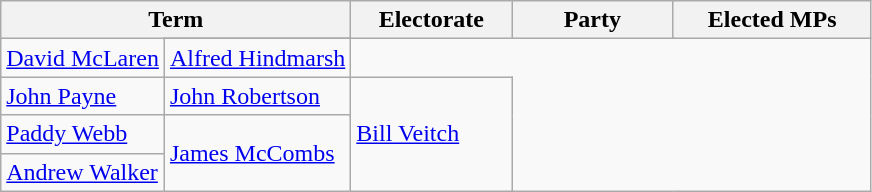<table class=wikitable align=left>
<tr>
<th colspan=2 width=100>Term</th>
<th colspan=2 width=100>Electorate</th>
<th colspan=2 width=100>Party</th>
<th width=125>Elected MPs</th>
</tr>
<tr>
<td rowspan=2><a href='#'>David McLaren</a><br></td>
</tr>
<tr>
<td rowspan=3><a href='#'>Alfred Hindmarsh</a></td>
</tr>
<tr>
<td rowspan=3><a href='#'>John Payne</a></td>
</tr>
<tr>
</tr>
<tr>
<td rowspan=2><a href='#'>John Robertson</a><br>
</td>
<td rowspan=4><a href='#'>Bill Veitch</a></td>
</tr>
<tr>
<td rowspan=2><a href='#'>Paddy Webb</a></td>
</tr>
<tr>
<td rowspan=2><a href='#'>James McCombs</a></td>
</tr>
<tr>
<td><a href='#'>Andrew Walker</a></td>
</tr>
</table>
